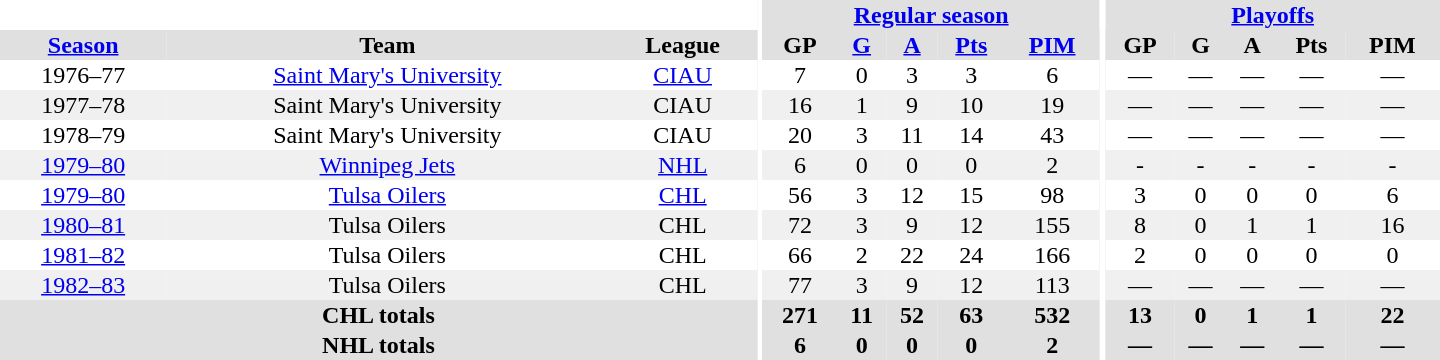<table border="0" cellpadding="1" cellspacing="0" style="text-align:center; width:60em">
<tr bgcolor="#e0e0e0">
<th colspan="3" bgcolor="#ffffff"></th>
<th rowspan="100" bgcolor="#ffffff"></th>
<th colspan="5"><a href='#'>Regular season</a></th>
<th rowspan="100" bgcolor="#ffffff"></th>
<th colspan="5"><a href='#'>Playoffs</a></th>
</tr>
<tr bgcolor="#e0e0e0">
<th><a href='#'>Season</a></th>
<th>Team</th>
<th>League</th>
<th>GP</th>
<th><a href='#'>G</a></th>
<th><a href='#'>A</a></th>
<th><a href='#'>Pts</a></th>
<th><a href='#'>PIM</a></th>
<th>GP</th>
<th>G</th>
<th>A</th>
<th>Pts</th>
<th>PIM</th>
</tr>
<tr>
<td>1976–77</td>
<td><a href='#'>Saint Mary's University</a></td>
<td><a href='#'>CIAU</a></td>
<td>7</td>
<td>0</td>
<td>3</td>
<td>3</td>
<td>6</td>
<td>—</td>
<td>—</td>
<td>—</td>
<td>—</td>
<td>—</td>
</tr>
<tr bgcolor="#f0f0f0">
<td>1977–78</td>
<td>Saint Mary's University</td>
<td>CIAU</td>
<td>16</td>
<td>1</td>
<td>9</td>
<td>10</td>
<td>19</td>
<td>—</td>
<td>—</td>
<td>—</td>
<td>—</td>
<td>—</td>
</tr>
<tr>
<td>1978–79</td>
<td>Saint Mary's University</td>
<td>CIAU</td>
<td>20</td>
<td>3</td>
<td>11</td>
<td>14</td>
<td>43</td>
<td>—</td>
<td>—</td>
<td>—</td>
<td>—</td>
<td>—</td>
</tr>
<tr bgcolor="#f0f0f0">
<td><a href='#'>1979–80</a></td>
<td><a href='#'>Winnipeg Jets</a></td>
<td><a href='#'>NHL</a></td>
<td>6</td>
<td>0</td>
<td>0</td>
<td>0</td>
<td>2</td>
<td>-</td>
<td>-</td>
<td>-</td>
<td>-</td>
<td>-</td>
</tr>
<tr>
<td><a href='#'>1979–80</a></td>
<td><a href='#'>Tulsa Oilers</a></td>
<td><a href='#'>CHL</a></td>
<td>56</td>
<td>3</td>
<td>12</td>
<td>15</td>
<td>98</td>
<td>3</td>
<td>0</td>
<td>0</td>
<td>0</td>
<td>6</td>
</tr>
<tr bgcolor="#f0f0f0">
<td><a href='#'>1980–81</a></td>
<td>Tulsa Oilers</td>
<td>CHL</td>
<td>72</td>
<td>3</td>
<td>9</td>
<td>12</td>
<td>155</td>
<td>8</td>
<td>0</td>
<td>1</td>
<td>1</td>
<td>16</td>
</tr>
<tr>
<td><a href='#'>1981–82</a></td>
<td>Tulsa Oilers</td>
<td>CHL</td>
<td>66</td>
<td>2</td>
<td>22</td>
<td>24</td>
<td>166</td>
<td>2</td>
<td>0</td>
<td>0</td>
<td>0</td>
<td>0</td>
</tr>
<tr bgcolor="#f0f0f0">
<td><a href='#'>1982–83</a></td>
<td>Tulsa Oilers</td>
<td>CHL</td>
<td>77</td>
<td>3</td>
<td>9</td>
<td>12</td>
<td>113</td>
<td>—</td>
<td>—</td>
<td>—</td>
<td>—</td>
<td>—</td>
</tr>
<tr bgcolor="#e0e0e0">
<th colspan="3">CHL totals</th>
<th>271</th>
<th>11</th>
<th>52</th>
<th>63</th>
<th>532</th>
<th>13</th>
<th>0</th>
<th>1</th>
<th>1</th>
<th>22</th>
</tr>
<tr bgcolor="#e0e0e0">
<th colspan="3">NHL totals</th>
<th>6</th>
<th>0</th>
<th>0</th>
<th>0</th>
<th>2</th>
<th>—</th>
<th>—</th>
<th>—</th>
<th>—</th>
<th>—</th>
</tr>
</table>
